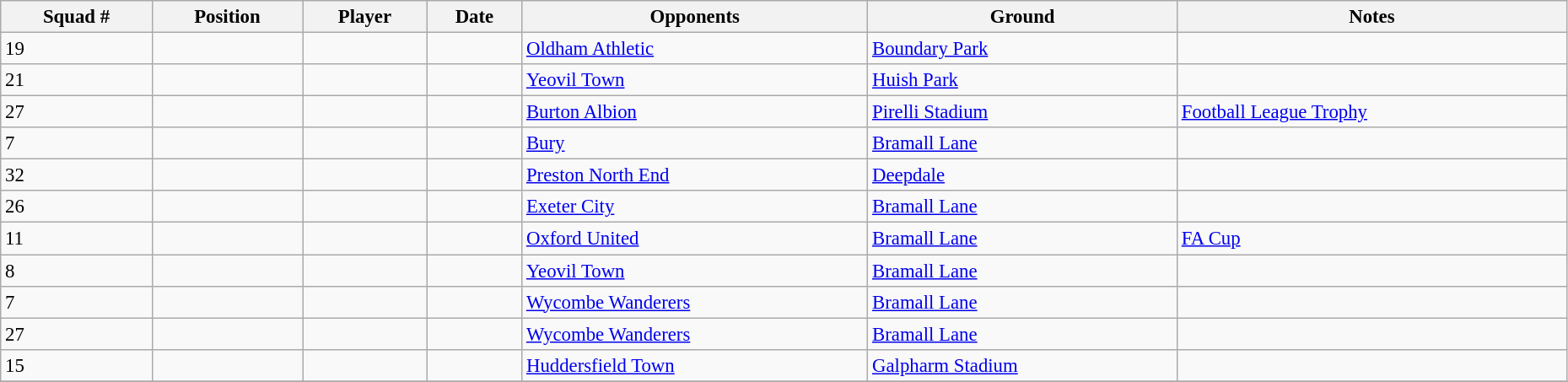<table width=98% class="wikitable sortable" style="text-align:center; font-size:95%; text-align:left">
<tr>
<th>Squad #</th>
<th>Position</th>
<th>Player</th>
<th>Date</th>
<th>Opponents</th>
<th>Ground</th>
<th>Notes</th>
</tr>
<tr>
<td>19</td>
<td></td>
<td></td>
<td></td>
<td><a href='#'>Oldham Athletic</a></td>
<td><a href='#'>Boundary Park</a></td>
<td></td>
</tr>
<tr>
<td>21</td>
<td></td>
<td></td>
<td></td>
<td><a href='#'>Yeovil Town</a></td>
<td><a href='#'>Huish Park</a></td>
<td></td>
</tr>
<tr>
<td>27</td>
<td></td>
<td></td>
<td></td>
<td><a href='#'>Burton Albion</a></td>
<td><a href='#'>Pirelli Stadium</a></td>
<td><a href='#'>Football League Trophy</a></td>
</tr>
<tr>
<td>7</td>
<td></td>
<td></td>
<td></td>
<td><a href='#'>Bury</a></td>
<td><a href='#'>Bramall Lane</a></td>
<td></td>
</tr>
<tr>
<td>32</td>
<td></td>
<td></td>
<td></td>
<td><a href='#'>Preston North End</a></td>
<td><a href='#'>Deepdale</a></td>
<td></td>
</tr>
<tr>
<td>26</td>
<td></td>
<td></td>
<td></td>
<td><a href='#'>Exeter City</a></td>
<td><a href='#'>Bramall Lane</a></td>
<td></td>
</tr>
<tr>
<td>11</td>
<td></td>
<td></td>
<td></td>
<td><a href='#'>Oxford United</a></td>
<td><a href='#'>Bramall Lane</a></td>
<td><a href='#'>FA Cup</a></td>
</tr>
<tr>
<td>8</td>
<td></td>
<td></td>
<td></td>
<td><a href='#'>Yeovil Town</a></td>
<td><a href='#'>Bramall Lane</a></td>
<td></td>
</tr>
<tr>
<td>7</td>
<td></td>
<td></td>
<td></td>
<td><a href='#'>Wycombe Wanderers</a></td>
<td><a href='#'>Bramall Lane</a></td>
<td></td>
</tr>
<tr>
<td>27</td>
<td></td>
<td></td>
<td></td>
<td><a href='#'>Wycombe Wanderers</a></td>
<td><a href='#'>Bramall Lane</a></td>
<td></td>
</tr>
<tr>
<td>15</td>
<td></td>
<td></td>
<td></td>
<td><a href='#'>Huddersfield Town</a></td>
<td><a href='#'>Galpharm Stadium</a></td>
<td></td>
</tr>
<tr>
</tr>
</table>
